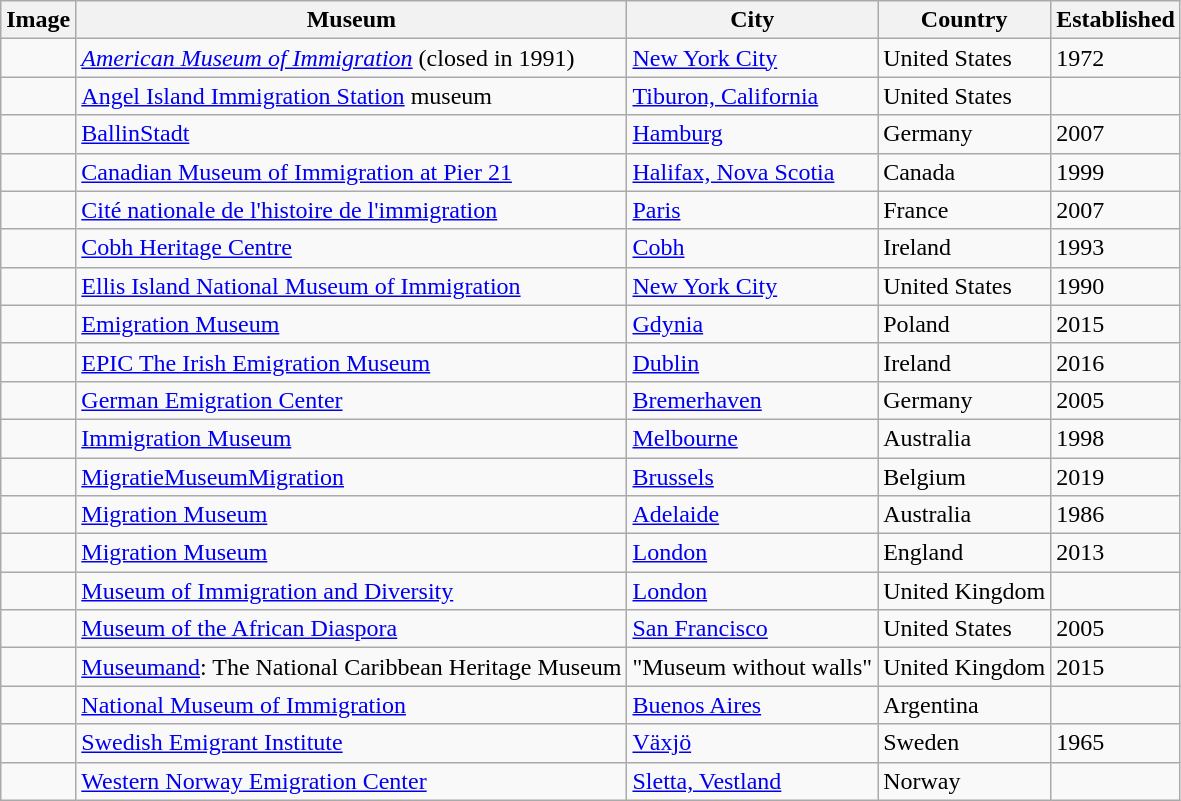<table class="wikitable sortable">
<tr>
<th class="unsortable">Image</th>
<th>Museum</th>
<th>City</th>
<th>Country</th>
<th>Established</th>
</tr>
<tr>
<td></td>
<td><em><a href='#'>American Museum of Immigration</a></em> (closed in 1991)</td>
<td><a href='#'>New York City</a></td>
<td>United States</td>
<td>1972</td>
</tr>
<tr>
<td></td>
<td><a href='#'>Angel Island Immigration Station</a> museum</td>
<td><a href='#'>Tiburon, California</a></td>
<td>United States</td>
<td></td>
</tr>
<tr>
<td></td>
<td><a href='#'>BallinStadt</a></td>
<td><a href='#'>Hamburg</a></td>
<td>Germany</td>
<td>2007</td>
</tr>
<tr>
<td></td>
<td><a href='#'>Canadian Museum of Immigration at Pier 21</a></td>
<td><a href='#'>Halifax, Nova Scotia</a></td>
<td>Canada</td>
<td>1999</td>
</tr>
<tr>
<td></td>
<td><a href='#'>Cité nationale de l'histoire de l'immigration</a></td>
<td><a href='#'>Paris</a></td>
<td>France</td>
<td>2007</td>
</tr>
<tr>
<td></td>
<td><a href='#'>Cobh Heritage Centre</a></td>
<td><a href='#'>Cobh</a></td>
<td>Ireland</td>
<td>1993</td>
</tr>
<tr>
<td></td>
<td><a href='#'>Ellis Island National Museum of Immigration</a></td>
<td><a href='#'>New York City</a></td>
<td>United States</td>
<td>1990</td>
</tr>
<tr>
<td></td>
<td><a href='#'>Emigration Museum</a></td>
<td><a href='#'>Gdynia</a></td>
<td>Poland</td>
<td>2015</td>
</tr>
<tr>
<td></td>
<td><a href='#'>EPIC The Irish Emigration Museum</a></td>
<td><a href='#'>Dublin</a></td>
<td>Ireland</td>
<td>2016</td>
</tr>
<tr>
<td></td>
<td><a href='#'>German Emigration Center</a></td>
<td><a href='#'>Bremerhaven</a></td>
<td>Germany</td>
<td>2005</td>
</tr>
<tr>
<td></td>
<td><a href='#'>Immigration Museum</a></td>
<td><a href='#'>Melbourne</a></td>
<td>Australia</td>
<td>1998</td>
</tr>
<tr>
<td> </td>
<td><a href='#'>MigratieMuseumMigration</a></td>
<td><a href='#'>Brussels</a></td>
<td>Belgium</td>
<td>2019</td>
</tr>
<tr>
<td></td>
<td><a href='#'>Migration Museum</a></td>
<td><a href='#'>Adelaide</a></td>
<td>Australia</td>
<td>1986</td>
</tr>
<tr>
<td></td>
<td><a href='#'>Migration Museum</a></td>
<td><a href='#'>London</a></td>
<td>England</td>
<td>2013</td>
</tr>
<tr>
<td></td>
<td><a href='#'>Museum of Immigration and Diversity</a></td>
<td><a href='#'>London</a></td>
<td>United Kingdom</td>
<td></td>
</tr>
<tr>
<td></td>
<td><a href='#'>Museum of the African Diaspora</a></td>
<td><a href='#'>San Francisco</a></td>
<td>United States</td>
<td>2005</td>
</tr>
<tr>
<td></td>
<td><a href='#'>Museumand</a>: The National Caribbean Heritage Museum</td>
<td>"Museum without walls"</td>
<td>United Kingdom</td>
<td>2015</td>
</tr>
<tr>
<td></td>
<td><a href='#'>National Museum of Immigration</a></td>
<td><a href='#'>Buenos Aires</a></td>
<td>Argentina</td>
<td></td>
</tr>
<tr>
<td></td>
<td><a href='#'>Swedish Emigrant Institute</a></td>
<td><a href='#'>Växjö</a></td>
<td>Sweden</td>
<td>1965</td>
</tr>
<tr>
<td></td>
<td><a href='#'>Western Norway Emigration Center</a></td>
<td><a href='#'>Sletta, Vestland</a></td>
<td>Norway</td>
<td></td>
</tr>
</table>
